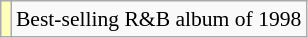<table class="wikitable" style="font-size:90%;">
<tr>
<td style="background-color:#FFFFBB"></td>
<td>Best-selling R&B album of 1998</td>
</tr>
</table>
